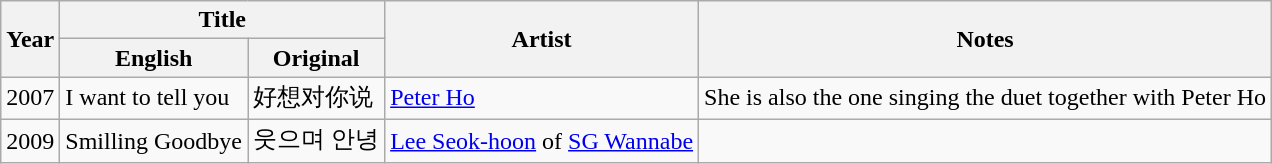<table class="wikitable">
<tr>
<th rowspan="2">Year</th>
<th colspan="2">Title</th>
<th rowspan="2">Artist</th>
<th rowspan="2">Notes</th>
</tr>
<tr>
<th>English</th>
<th>Original</th>
</tr>
<tr>
<td>2007</td>
<td>I want to tell you</td>
<td>好想对你说</td>
<td><a href='#'>Peter Ho</a></td>
<td>She is also the one singing the duet together with Peter Ho</td>
</tr>
<tr>
<td>2009</td>
<td>Smilling Goodbye</td>
<td>웃으며 안녕</td>
<td><a href='#'>Lee Seok-hoon</a> of <a href='#'>SG Wannabe</a></td>
<td></td>
</tr>
</table>
